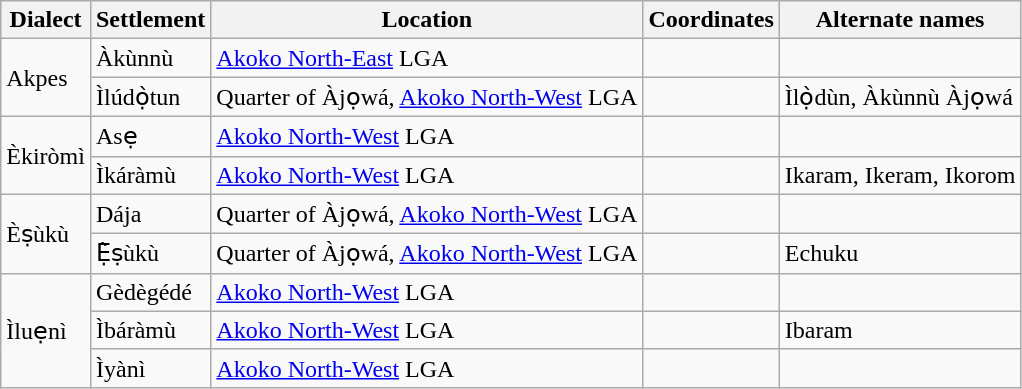<table class="wikitable sortable"  |>
<tr>
<th>Dialect</th>
<th>Settlement</th>
<th>Location</th>
<th>Coordinates</th>
<th>Alternate names</th>
</tr>
<tr>
<td rowspan="2">Akpes</td>
<td>Àkùnnù</td>
<td><a href='#'>Akoko North-East</a> LGA</td>
<td></td>
<td></td>
</tr>
<tr>
<td>Ìlúdọ̀tun</td>
<td>Quarter of Àjọwá, <a href='#'>Akoko North-West</a> LGA</td>
<td></td>
<td>Ìlọ̀dùn, Àkùnnù Àjọwá</td>
</tr>
<tr>
<td rowspan="2">Èkiròmì</td>
<td>Asẹ</td>
<td><a href='#'>Akoko North-West</a> LGA</td>
<td></td>
<td></td>
</tr>
<tr>
<td>Ìkáràmù</td>
<td><a href='#'>Akoko North-West</a> LGA</td>
<td></td>
<td>Ikaram, Ikeram, Ikorom</td>
</tr>
<tr>
<td rowspan="2">Èṣùkù</td>
<td>Dája</td>
<td>Quarter of Àjọwá, <a href='#'>Akoko North-West</a> LGA</td>
<td></td>
<td></td>
</tr>
<tr>
<td>Ẹ̀ṣùkù</td>
<td>Quarter of Àjọwá, <a href='#'>Akoko North-West</a> LGA</td>
<td></td>
<td>Echuku</td>
</tr>
<tr>
<td rowspan="3">Ìluẹnì</td>
<td>Gèdègédé</td>
<td><a href='#'>Akoko North-West</a> LGA</td>
<td></td>
<td></td>
</tr>
<tr>
<td>Ìbáràmù</td>
<td><a href='#'>Akoko North-West</a> LGA</td>
<td></td>
<td>Ibaram</td>
</tr>
<tr>
<td>Ìyànì</td>
<td><a href='#'>Akoko North-West</a> LGA</td>
<td></td>
<td></td>
</tr>
</table>
